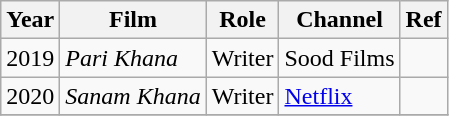<table class="wikitable sortable">
<tr>
<th>Year</th>
<th>Film</th>
<th>Role</th>
<th>Channel</th>
<th>Ref</th>
</tr>
<tr>
<td>2019</td>
<td><em>Pari Khana</em></td>
<td>Writer</td>
<td>Sood Films</td>
<td></td>
</tr>
<tr>
<td>2020</td>
<td><em>Sanam Khana</em></td>
<td>Writer</td>
<td><a href='#'>Netflix</a></td>
<td></td>
</tr>
<tr>
</tr>
</table>
